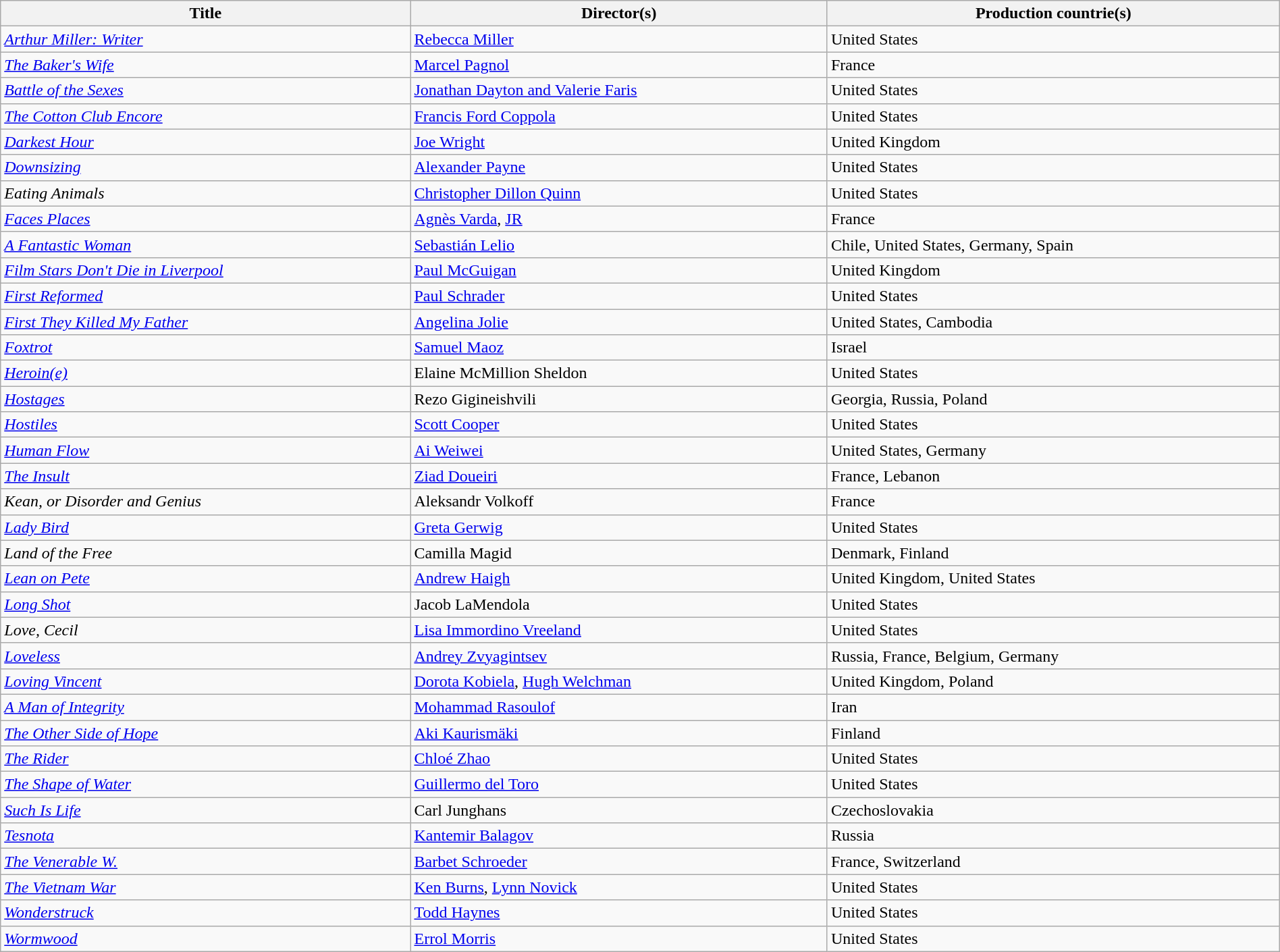<table class="sortable wikitable" style="width:100%; margin-bottom:4px" cellpadding="5">
<tr>
<th scope="col">Title</th>
<th scope="col">Director(s)</th>
<th scope="col">Production countrie(s)</th>
</tr>
<tr>
<td><em><a href='#'>Arthur Miller: Writer</a></em></td>
<td><a href='#'>Rebecca Miller</a></td>
<td>United States</td>
</tr>
<tr>
<td><em><a href='#'>The Baker's Wife</a></em></td>
<td><a href='#'>Marcel Pagnol</a></td>
<td>France</td>
</tr>
<tr>
<td><em><a href='#'>Battle of the Sexes</a></em></td>
<td><a href='#'>Jonathan Dayton and Valerie Faris</a></td>
<td>United States</td>
</tr>
<tr>
<td><em><a href='#'>The Cotton Club Encore</a></em></td>
<td><a href='#'>Francis Ford Coppola</a></td>
<td>United States</td>
</tr>
<tr>
<td><em><a href='#'>Darkest Hour</a></em></td>
<td><a href='#'>Joe Wright</a></td>
<td>United Kingdom</td>
</tr>
<tr>
<td><em><a href='#'>Downsizing</a></em></td>
<td><a href='#'>Alexander Payne</a></td>
<td>United States</td>
</tr>
<tr>
<td><em>Eating Animals</em></td>
<td><a href='#'>Christopher Dillon Quinn</a></td>
<td>United States</td>
</tr>
<tr>
<td><em><a href='#'>Faces Places</a></em></td>
<td><a href='#'>Agnès Varda</a>, <a href='#'>JR</a></td>
<td>France</td>
</tr>
<tr>
<td><em><a href='#'>A Fantastic Woman</a></em></td>
<td><a href='#'>Sebastián Lelio</a></td>
<td>Chile, United States, Germany, Spain</td>
</tr>
<tr>
<td><em><a href='#'>Film Stars Don't Die in Liverpool</a></em></td>
<td><a href='#'>Paul McGuigan</a></td>
<td>United Kingdom</td>
</tr>
<tr>
<td><em><a href='#'>First Reformed</a></em></td>
<td><a href='#'>Paul Schrader</a></td>
<td>United States</td>
</tr>
<tr>
<td><em><a href='#'>First They Killed My Father</a></em></td>
<td><a href='#'>Angelina Jolie</a></td>
<td>United States, Cambodia</td>
</tr>
<tr>
<td><em><a href='#'>Foxtrot</a></em></td>
<td><a href='#'>Samuel Maoz</a></td>
<td>Israel</td>
</tr>
<tr>
<td><em><a href='#'>Heroin(e)</a></em></td>
<td>Elaine McMillion Sheldon</td>
<td>United States</td>
</tr>
<tr>
<td><em><a href='#'>Hostages</a></em></td>
<td>Rezo Gigineishvili</td>
<td>Georgia, Russia, Poland</td>
</tr>
<tr>
<td><em><a href='#'>Hostiles</a></em></td>
<td><a href='#'>Scott Cooper</a></td>
<td>United States</td>
</tr>
<tr>
<td><em><a href='#'>Human Flow</a></em></td>
<td><a href='#'>Ai Weiwei</a></td>
<td>United States, Germany</td>
</tr>
<tr>
<td><em><a href='#'>The Insult</a></em></td>
<td><a href='#'>Ziad Doueiri</a></td>
<td>France, Lebanon</td>
</tr>
<tr>
<td><em>Kean, or Disorder and Genius</em></td>
<td>Aleksandr Volkoff</td>
<td>France</td>
</tr>
<tr>
<td><em><a href='#'>Lady Bird</a></em></td>
<td><a href='#'>Greta Gerwig</a></td>
<td>United States</td>
</tr>
<tr>
<td><em>Land of the Free</em></td>
<td>Camilla Magid</td>
<td>Denmark, Finland</td>
</tr>
<tr>
<td><em><a href='#'>Lean on Pete</a></em></td>
<td><a href='#'>Andrew Haigh</a></td>
<td>United Kingdom, United States</td>
</tr>
<tr>
<td><em><a href='#'>Long Shot</a></em></td>
<td>Jacob LaMendola</td>
<td>United States</td>
</tr>
<tr>
<td><em>Love, Cecil</em></td>
<td><a href='#'>Lisa Immordino Vreeland</a></td>
<td>United States</td>
</tr>
<tr>
<td><em><a href='#'>Loveless</a></em></td>
<td><a href='#'>Andrey Zvyagintsev</a></td>
<td>Russia, France, Belgium, Germany</td>
</tr>
<tr>
<td><em><a href='#'>Loving Vincent</a></em></td>
<td><a href='#'>Dorota Kobiela</a>, <a href='#'>Hugh Welchman</a></td>
<td>United Kingdom, Poland</td>
</tr>
<tr>
<td><em><a href='#'>A Man of Integrity</a></em></td>
<td><a href='#'>Mohammad Rasoulof</a></td>
<td>Iran</td>
</tr>
<tr>
<td><em><a href='#'>The Other Side of Hope</a></em></td>
<td><a href='#'>Aki Kaurismäki</a></td>
<td>Finland</td>
</tr>
<tr>
<td><em><a href='#'>The Rider</a></em></td>
<td><a href='#'>Chloé Zhao</a></td>
<td>United States</td>
</tr>
<tr>
<td><em><a href='#'>The Shape of Water</a></em></td>
<td><a href='#'>Guillermo del Toro</a></td>
<td>United States</td>
</tr>
<tr>
<td><em><a href='#'>Such Is Life</a></em></td>
<td>Carl Junghans</td>
<td>Czechoslovakia</td>
</tr>
<tr>
<td><em><a href='#'>Tesnota</a></em></td>
<td><a href='#'>Kantemir Balagov</a></td>
<td>Russia</td>
</tr>
<tr>
<td><em><a href='#'>The Venerable W.</a></em></td>
<td><a href='#'>Barbet Schroeder</a></td>
<td>France, Switzerland</td>
</tr>
<tr>
<td><em><a href='#'>The Vietnam War</a></em></td>
<td><a href='#'>Ken Burns</a>, <a href='#'>Lynn Novick</a></td>
<td>United States</td>
</tr>
<tr>
<td><em><a href='#'>Wonderstruck</a></em></td>
<td><a href='#'>Todd Haynes</a></td>
<td>United States</td>
</tr>
<tr>
<td><em><a href='#'>Wormwood</a></em></td>
<td><a href='#'>Errol Morris</a></td>
<td>United States</td>
</tr>
</table>
